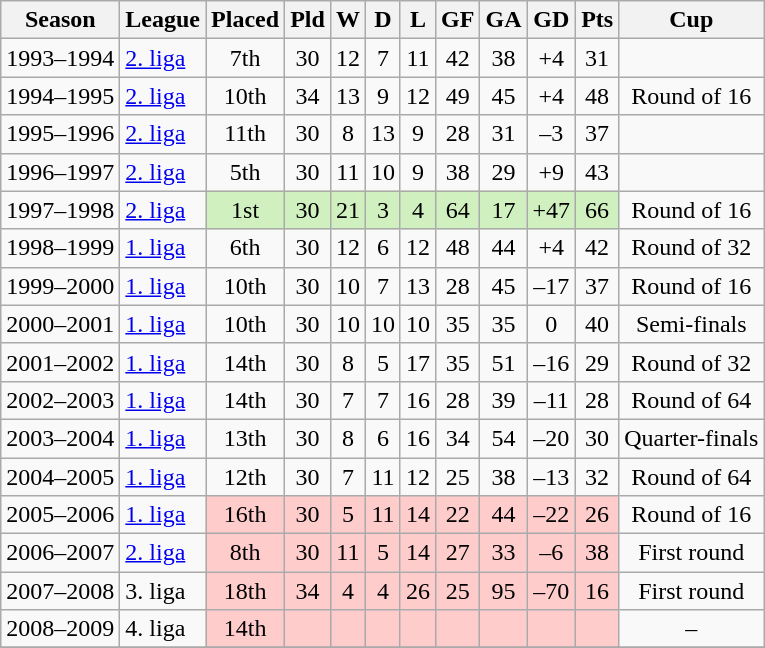<table class="wikitable sortable">
<tr>
<th>Season</th>
<th>League</th>
<th>Placed</th>
<th>Pld</th>
<th>W</th>
<th>D</th>
<th>L</th>
<th>GF</th>
<th>GA</th>
<th>GD</th>
<th>Pts</th>
<th>Cup</th>
</tr>
<tr>
<td>1993–1994</td>
<td><a href='#'>2. liga</a></td>
<td style="text-align:center">7th</td>
<td style="text-align:center">30</td>
<td style="text-align:center">12</td>
<td style="text-align:center">7</td>
<td style="text-align:center">11</td>
<td style="text-align:center">42</td>
<td style="text-align:center">38</td>
<td style="text-align:center">+4</td>
<td style="text-align:center">31</td>
<td style="text-align:center"></td>
</tr>
<tr>
<td>1994–1995</td>
<td><a href='#'>2. liga</a></td>
<td style="text-align:center">10th</td>
<td style="text-align:center">34</td>
<td style="text-align:center">13</td>
<td style="text-align:center">9</td>
<td style="text-align:center">12</td>
<td style="text-align:center">49</td>
<td style="text-align:center">45</td>
<td style="text-align:center">+4</td>
<td style="text-align:center">48</td>
<td style="text-align:center">Round of 16</td>
</tr>
<tr>
<td>1995–1996</td>
<td><a href='#'>2. liga</a></td>
<td style="text-align:center">11th</td>
<td style="text-align:center">30</td>
<td style="text-align:center">8</td>
<td style="text-align:center">13</td>
<td style="text-align:center">9</td>
<td style="text-align:center">28</td>
<td style="text-align:center">31</td>
<td style="text-align:center">–3</td>
<td style="text-align:center">37</td>
<td style="text-align:center"></td>
</tr>
<tr>
<td>1996–1997</td>
<td><a href='#'>2. liga</a></td>
<td style="text-align:center">5th</td>
<td style="text-align:center">30</td>
<td style="text-align:center">11</td>
<td style="text-align:center">10</td>
<td style="text-align:center">9</td>
<td style="text-align:center">38</td>
<td style="text-align:center">29</td>
<td style="text-align:center">+9</td>
<td style="text-align:center">43</td>
<td style="text-align:center"></td>
</tr>
<tr>
<td>1997–1998</td>
<td><a href='#'>2. liga</a></td>
<td style="background: #D0F0C0; text-align:center">1st</td>
<td style="background: #D0F0C0; text-align:center">30</td>
<td style="background: #D0F0C0; text-align:center">21</td>
<td style="background: #D0F0C0; text-align:center">3</td>
<td style="background: #D0F0C0; text-align:center">4</td>
<td style="background: #D0F0C0; text-align:center">64</td>
<td style="background: #D0F0C0; text-align:center">17</td>
<td style="background: #D0F0C0; text-align:center">+47</td>
<td style="background: #D0F0C0; text-align:center">66</td>
<td style="text-align:center">Round of 16</td>
</tr>
<tr>
<td>1998–1999</td>
<td><a href='#'>1. liga</a></td>
<td style="text-align:center">6th</td>
<td style="text-align:center">30</td>
<td style="text-align:center">12</td>
<td style="text-align:center">6</td>
<td style="text-align:center">12</td>
<td style="text-align:center">48</td>
<td style="text-align:center">44</td>
<td style="text-align:center">+4</td>
<td style="text-align:center">42</td>
<td style="text-align:center">Round of 32</td>
</tr>
<tr>
<td>1999–2000</td>
<td><a href='#'>1. liga</a></td>
<td style="text-align:center">10th</td>
<td style="text-align:center">30</td>
<td style="text-align:center">10</td>
<td style="text-align:center">7</td>
<td style="text-align:center">13</td>
<td style="text-align:center">28</td>
<td style="text-align:center">45</td>
<td style="text-align:center">–17</td>
<td style="text-align:center">37</td>
<td style="text-align:center">Round of 16</td>
</tr>
<tr>
<td>2000–2001</td>
<td><a href='#'>1. liga</a></td>
<td style="text-align:center">10th</td>
<td style="text-align:center">30</td>
<td style="text-align:center">10</td>
<td style="text-align:center">10</td>
<td style="text-align:center">10</td>
<td style="text-align:center">35</td>
<td style="text-align:center">35</td>
<td style="text-align:center">0</td>
<td style="text-align:center">40</td>
<td style="text-align:center">Semi-finals</td>
</tr>
<tr>
<td>2001–2002</td>
<td><a href='#'>1. liga</a></td>
<td style="text-align:center">14th</td>
<td style="text-align:center">30</td>
<td style="text-align:center">8</td>
<td style="text-align:center">5</td>
<td style="text-align:center">17</td>
<td style="text-align:center">35</td>
<td style="text-align:center">51</td>
<td style="text-align:center">–16</td>
<td style="text-align:center">29</td>
<td style="text-align:center">Round of 32</td>
</tr>
<tr>
<td>2002–2003</td>
<td><a href='#'>1. liga</a></td>
<td style="text-align:center">14th</td>
<td style="text-align:center">30</td>
<td style="text-align:center">7</td>
<td style="text-align:center">7</td>
<td style="text-align:center">16</td>
<td style="text-align:center">28</td>
<td style="text-align:center">39</td>
<td style="text-align:center">–11</td>
<td style="text-align:center">28</td>
<td style="text-align:center">Round of 64</td>
</tr>
<tr>
<td>2003–2004</td>
<td><a href='#'>1. liga</a></td>
<td style="text-align:center">13th</td>
<td style="text-align:center">30</td>
<td style="text-align:center">8</td>
<td style="text-align:center">6</td>
<td style="text-align:center">16</td>
<td style="text-align:center">34</td>
<td style="text-align:center">54</td>
<td style="text-align:center">–20</td>
<td style="text-align:center">30</td>
<td style="text-align:center">Quarter-finals</td>
</tr>
<tr>
<td>2004–2005</td>
<td><a href='#'>1. liga</a></td>
<td style="text-align:center">12th</td>
<td style="text-align:center">30</td>
<td style="text-align:center">7</td>
<td style="text-align:center">11</td>
<td style="text-align:center">12</td>
<td style="text-align:center">25</td>
<td style="text-align:center">38</td>
<td style="text-align:center">–13</td>
<td style="text-align:center">32</td>
<td style="text-align:center">Round of 64</td>
</tr>
<tr>
<td>2005–2006</td>
<td><a href='#'>1. liga</a></td>
<td style="background: #FFCCCC; text-align:center">16th</td>
<td style="background: #FFCCCC; text-align:center">30</td>
<td style="background: #FFCCCC; text-align:center">5</td>
<td style="background: #FFCCCC; text-align:center">11</td>
<td style="background: #FFCCCC; text-align:center">14</td>
<td style="background: #FFCCCC; text-align:center">22</td>
<td style="background: #FFCCCC; text-align:center">44</td>
<td style="background: #FFCCCC; text-align:center">–22</td>
<td style="background: #FFCCCC; text-align:center">26</td>
<td style="text-align:center">Round of 16</td>
</tr>
<tr>
<td>2006–2007</td>
<td><a href='#'>2. liga</a></td>
<td style="background: #FFCCCC; text-align:center">8th</td>
<td style="background: #FFCCCC; text-align:center">30</td>
<td style="background: #FFCCCC; text-align:center">11</td>
<td style="background: #FFCCCC; text-align:center">5</td>
<td style="background: #FFCCCC; text-align:center">14</td>
<td style="background: #FFCCCC; text-align:center">27</td>
<td style="background: #FFCCCC; text-align:center">33</td>
<td style="background: #FFCCCC; text-align:center">–6</td>
<td style="background: #FFCCCC; text-align:center">38</td>
<td style="text-align:center">First round</td>
</tr>
<tr>
<td>2007–2008</td>
<td>3. liga</td>
<td style="background: #FFCCCC; text-align:center">18th</td>
<td style="background: #FFCCCC; text-align:center">34</td>
<td style="background: #FFCCCC; text-align:center">4</td>
<td style="background: #FFCCCC; text-align:center">4</td>
<td style="background: #FFCCCC; text-align:center">26</td>
<td style="background: #FFCCCC; text-align:center">25</td>
<td style="background: #FFCCCC; text-align:center">95</td>
<td style="background: #FFCCCC; text-align:center">–70</td>
<td style="background: #FFCCCC; text-align:center">16</td>
<td style="text-align:center">First round</td>
</tr>
<tr>
<td>2008–2009</td>
<td>4. liga</td>
<td style="background: #FFCCCC; text-align:center">14th</td>
<td style="background: #FFCCCC; text-align:center"></td>
<td style="background: #FFCCCC; text-align:center"></td>
<td style="background: #FFCCCC; text-align:center"></td>
<td style="background: #FFCCCC; text-align:center"></td>
<td style="background: #FFCCCC; text-align:center"></td>
<td style="background: #FFCCCC; text-align:center"></td>
<td style="background: #FFCCCC; text-align:center"></td>
<td style="background: #FFCCCC; text-align:center"></td>
<td style="text-align:center">–</td>
</tr>
<tr>
</tr>
</table>
